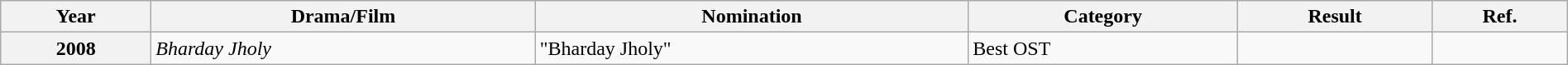<table class="wikitable plainrowheaders" width="100%" "textcolor:#000;">
<tr>
<th>Year</th>
<th>Drama/Film</th>
<th>Nomination</th>
<th>Category</th>
<th>Result</th>
<th>Ref.</th>
</tr>
<tr>
<th>2008</th>
<td><em>Bharday Jholy</em></td>
<td>"Bharday Jholy"</td>
<td>Best OST</td>
<td></td>
<td></td>
</tr>
</table>
